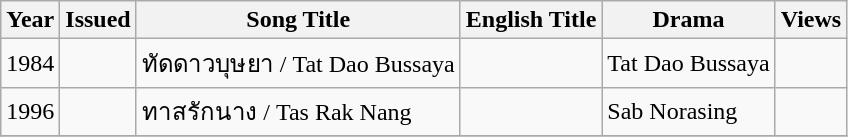<table class="wikitable">
<tr>
<th>Year</th>
<th>Issued</th>
<th>Song Title</th>
<th>English Title</th>
<th>Drama</th>
<th>Views</th>
</tr>
<tr>
<td>1984</td>
<td></td>
<td>ทัดดาวบุษยา / Tat Dao Bussaya</td>
<td></td>
<td>Tat Dao Bussaya</td>
<td></td>
</tr>
<tr>
<td>1996</td>
<td></td>
<td>ทาสรักนาง / Tas Rak Nang</td>
<td></td>
<td>Sab Norasing</td>
<td></td>
</tr>
<tr>
</tr>
</table>
